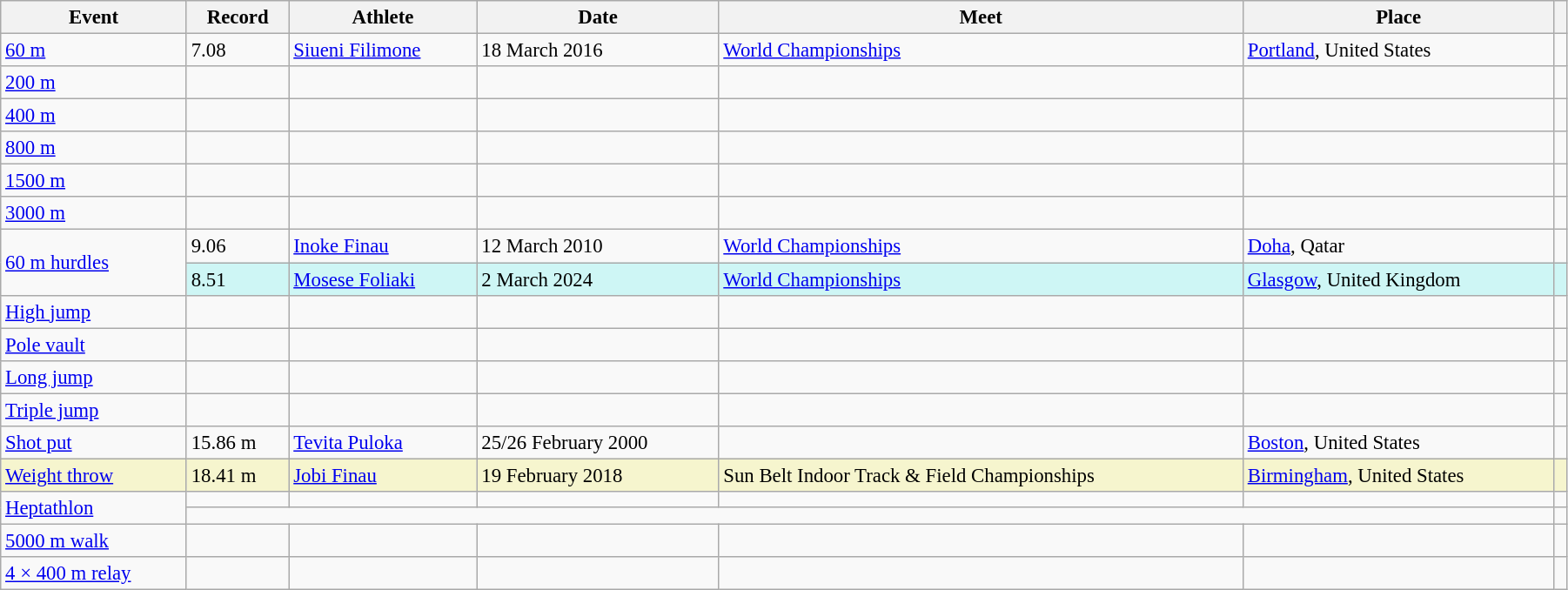<table class="wikitable" style="font-size:95%; width: 95%;">
<tr>
<th>Event</th>
<th>Record</th>
<th>Athlete</th>
<th>Date</th>
<th>Meet</th>
<th>Place</th>
<th></th>
</tr>
<tr>
<td><a href='#'>60 m</a></td>
<td>7.08</td>
<td><a href='#'>Siueni Filimone</a></td>
<td>18 March 2016</td>
<td><a href='#'>World Championships</a></td>
<td><a href='#'>Portland</a>, United States</td>
<td></td>
</tr>
<tr>
<td><a href='#'>200 m</a></td>
<td></td>
<td></td>
<td></td>
<td></td>
<td></td>
<td></td>
</tr>
<tr>
<td><a href='#'>400 m</a></td>
<td></td>
<td></td>
<td></td>
<td></td>
<td></td>
<td></td>
</tr>
<tr>
<td><a href='#'>800 m</a></td>
<td></td>
<td></td>
<td></td>
<td></td>
<td></td>
<td></td>
</tr>
<tr>
<td><a href='#'>1500 m</a></td>
<td></td>
<td></td>
<td></td>
<td></td>
<td></td>
<td></td>
</tr>
<tr>
<td><a href='#'>3000 m</a></td>
<td></td>
<td></td>
<td></td>
<td></td>
<td></td>
<td></td>
</tr>
<tr>
<td rowspan=2><a href='#'>60 m hurdles</a></td>
<td>9.06</td>
<td><a href='#'>Inoke Finau</a></td>
<td>12 March 2010</td>
<td><a href='#'>World Championships</a></td>
<td><a href='#'>Doha</a>, Qatar</td>
<td></td>
</tr>
<tr bgcolor=#CEF6F5>
<td>8.51</td>
<td><a href='#'>Mosese Foliaki</a></td>
<td>2 March 2024</td>
<td><a href='#'>World Championships</a></td>
<td><a href='#'>Glasgow</a>, United Kingdom</td>
<td></td>
</tr>
<tr>
<td><a href='#'>High jump</a></td>
<td></td>
<td></td>
<td></td>
<td></td>
<td></td>
<td></td>
</tr>
<tr>
<td><a href='#'>Pole vault</a></td>
<td></td>
<td></td>
<td></td>
<td></td>
<td></td>
<td></td>
</tr>
<tr>
<td><a href='#'>Long jump</a></td>
<td></td>
<td></td>
<td></td>
<td></td>
<td></td>
<td></td>
</tr>
<tr>
<td><a href='#'>Triple jump</a></td>
<td></td>
<td></td>
<td></td>
<td></td>
<td></td>
<td></td>
</tr>
<tr>
<td><a href='#'>Shot put</a></td>
<td>15.86 m</td>
<td><a href='#'>Tevita Puloka</a></td>
<td>25/26 February 2000</td>
<td></td>
<td><a href='#'>Boston</a>, United States</td>
<td></td>
</tr>
<tr style="background:#f6F5CE;">
<td><a href='#'>Weight throw</a></td>
<td>18.41 m</td>
<td><a href='#'>Jobi Finau</a></td>
<td>19 February 2018</td>
<td>Sun Belt Indoor Track & Field Championships</td>
<td><a href='#'>Birmingham</a>, United States</td>
<td></td>
</tr>
<tr>
<td rowspan=2><a href='#'>Heptathlon</a></td>
<td></td>
<td></td>
<td></td>
<td></td>
<td></td>
<td></td>
</tr>
<tr>
<td colspan=5></td>
<td></td>
</tr>
<tr>
<td><a href='#'>5000 m walk</a></td>
<td></td>
<td></td>
<td></td>
<td></td>
<td></td>
<td></td>
</tr>
<tr>
<td><a href='#'>4 × 400 m relay</a></td>
<td></td>
<td></td>
<td></td>
<td></td>
<td></td>
<td></td>
</tr>
</table>
